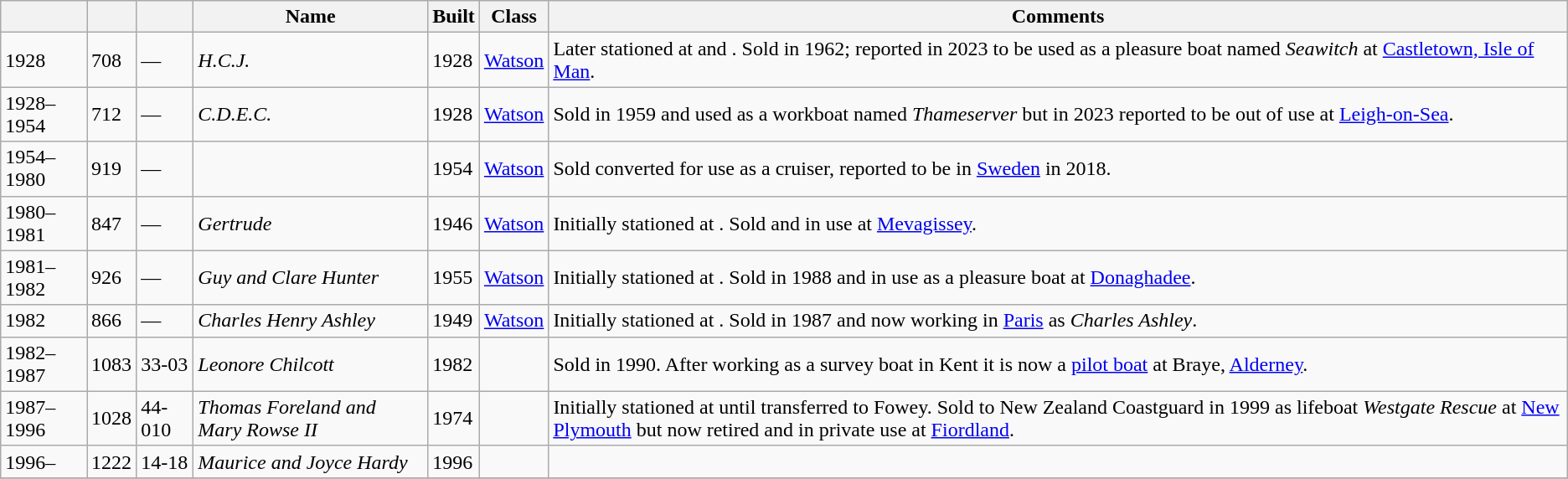<table class="wikitable sortable">
<tr>
<th></th>
<th></th>
<th></th>
<th>Name</th>
<th>Built</th>
<th>Class</th>
<th class=unsortable>Comments</th>
</tr>
<tr>
<td>1928</td>
<td>708</td>
<td>—</td>
<td><em>H.C.J.</em></td>
<td>1928</td>
<td><a href='#'>Watson</a></td>
<td>Later stationed  at  and . Sold in 1962; reported in 2023 to be used as a pleasure boat named <em>Seawitch</em> at <a href='#'>Castletown, Isle of Man</a>.</td>
</tr>
<tr>
<td>1928–1954</td>
<td>712</td>
<td>—</td>
<td><em>C.D.E.C.</em></td>
<td>1928</td>
<td><a href='#'>Watson</a></td>
<td>Sold in 1959 and used as a workboat named <em>Thameserver</em> but in 2023 reported to be out of use at <a href='#'>Leigh-on-Sea</a>.</td>
</tr>
<tr>
<td>1954–1980</td>
<td>919</td>
<td>—</td>
<td><em></em></td>
<td>1954</td>
<td><a href='#'>Watson</a></td>
<td>Sold converted for use as a cruiser, reported to be in <a href='#'>Sweden</a> in 2018.</td>
</tr>
<tr>
<td>1980–1981</td>
<td>847</td>
<td>—</td>
<td><em>Gertrude</em></td>
<td>1946</td>
<td><a href='#'>Watson</a></td>
<td>Initially stationed at . Sold and in use at <a href='#'>Mevagissey</a>.</td>
</tr>
<tr>
<td>1981–1982</td>
<td>926</td>
<td>—</td>
<td><em>Guy and Clare Hunter</em></td>
<td>1955</td>
<td><a href='#'>Watson</a></td>
<td>Initially stationed at . Sold in 1988 and in use as a pleasure boat at <a href='#'>Donaghadee</a>.</td>
</tr>
<tr>
<td>1982</td>
<td>866</td>
<td>—</td>
<td><em>Charles Henry Ashley</em></td>
<td>1949</td>
<td><a href='#'>Watson</a></td>
<td>Initially stationed at . Sold in 1987 and now working in <a href='#'>Paris</a> as <em>Charles Ashley</em>.</td>
</tr>
<tr>
<td>1982–1987</td>
<td>1083</td>
<td>33-03</td>
<td><em>Leonore Chilcott</em></td>
<td>1982</td>
<td></td>
<td>Sold in 1990. After working as a survey boat in Kent it is now a <a href='#'>pilot boat</a> at Braye, <a href='#'>Alderney</a>.</td>
</tr>
<tr>
<td>1987–1996</td>
<td>1028</td>
<td>44-010</td>
<td><em>Thomas Foreland and Mary Rowse II</em></td>
<td>1974</td>
<td></td>
<td>Initially stationed at  until transferred to Fowey. Sold to New Zealand Coastguard in 1999 as lifeboat <em>Westgate Rescue</em> at <a href='#'>New Plymouth</a> but now retired and in private use at <a href='#'>Fiordland</a>.</td>
</tr>
<tr>
<td>1996–</td>
<td>1222</td>
<td>14-18</td>
<td><em>Maurice and Joyce Hardy</em></td>
<td>1996</td>
<td></td>
<td></td>
</tr>
<tr>
</tr>
</table>
